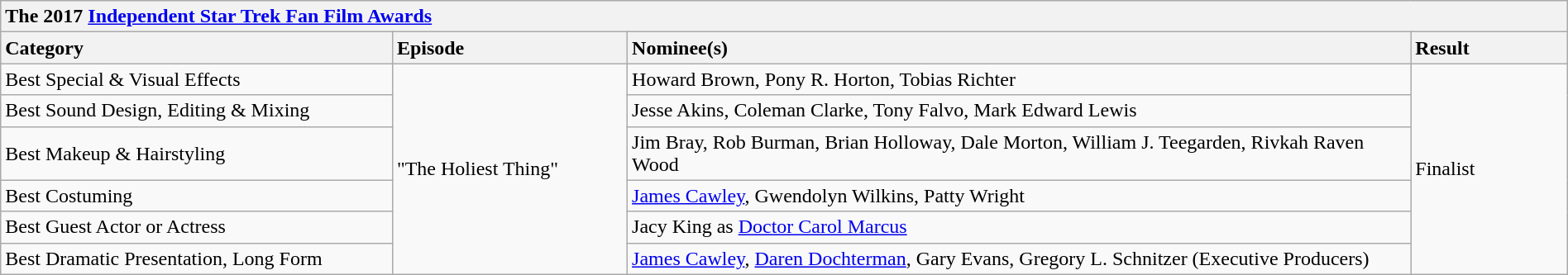<table class="wikitable" width=100%>
<tr>
<th colspan="4" ! style="text-align:left;">The 2017 <a href='#'>Independent Star Trek Fan Film Awards</a></th>
</tr>
<tr>
<th style="text-align:left; width: 25%;">Category</th>
<th style="text-align:left; width: 15%;">Episode</th>
<th style="text-align:left; width: 50%;">Nominee(s)</th>
<th style="text-align:left; width: 10%;">Result</th>
</tr>
<tr>
<td>Best Special & Visual Effects</td>
<td rowspan="6">"The Holiest Thing"</td>
<td>Howard Brown, Pony R. Horton, Tobias Richter</td>
<td rowspan="6">Finalist</td>
</tr>
<tr>
<td>Best Sound Design, Editing & Mixing</td>
<td>Jesse Akins, Coleman Clarke, Tony Falvo, Mark Edward Lewis</td>
</tr>
<tr>
<td>Best Makeup & Hairstyling</td>
<td>Jim Bray, Rob Burman, Brian Holloway, Dale Morton, William J. Teegarden, Rivkah Raven Wood</td>
</tr>
<tr>
<td>Best Costuming</td>
<td><a href='#'>James Cawley</a>, Gwendolyn Wilkins, Patty Wright</td>
</tr>
<tr>
<td>Best Guest Actor or Actress</td>
<td>Jacy King as <a href='#'>Doctor Carol Marcus</a></td>
</tr>
<tr>
<td>Best Dramatic Presentation, Long Form</td>
<td><a href='#'>James Cawley</a>, <a href='#'>Daren Dochterman</a>, Gary Evans, Gregory L. Schnitzer (Executive Producers)</td>
</tr>
</table>
